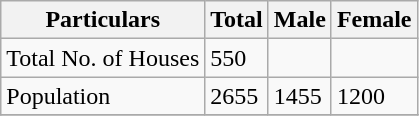<table class="wikitable sortable">
<tr>
<th>Particulars</th>
<th>Total</th>
<th>Male</th>
<th>Female</th>
</tr>
<tr>
<td>Total No. of Houses</td>
<td>550</td>
<td></td>
<td></td>
</tr>
<tr>
<td>Population</td>
<td>2655</td>
<td>1455</td>
<td>1200</td>
</tr>
<tr>
</tr>
</table>
